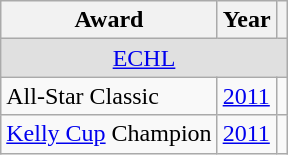<table class="wikitable">
<tr>
<th>Award</th>
<th>Year</th>
<th></th>
</tr>
<tr ALIGN="center" bgcolor="#e0e0e0">
<td colspan="3"><a href='#'>ECHL</a></td>
</tr>
<tr>
<td>All-Star Classic</td>
<td><a href='#'>2011</a></td>
<td></td>
</tr>
<tr>
<td><a href='#'>Kelly Cup</a> Champion</td>
<td><a href='#'>2011</a></td>
<td></td>
</tr>
</table>
